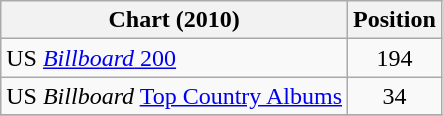<table class="wikitable">
<tr>
<th>Chart (2010)</th>
<th>Position</th>
</tr>
<tr>
<td>US <a href='#'><em>Billboard</em> 200</a></td>
<td align="center">194</td>
</tr>
<tr>
<td>US <em>Billboard</em> <a href='#'>Top Country Albums</a></td>
<td align="center">34</td>
</tr>
<tr>
</tr>
</table>
